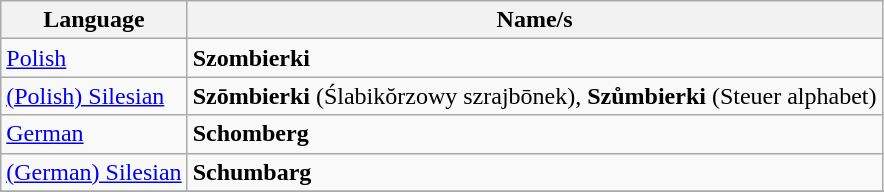<table class="wikitable">
<tr>
<th>Language</th>
<th>Name/s</th>
</tr>
<tr>
<td><a href='#'>Polish</a></td>
<td><strong>Szombierki</strong></td>
</tr>
<tr>
<td><a href='#'>(Polish) Silesian</a></td>
<td><strong>Szōmbierki</strong> (Ślabikŏrzowy szrajbōnek), <strong>Szůmbierki</strong> (Steuer alphabet)</td>
</tr>
<tr>
<td><a href='#'>German</a></td>
<td><strong>Schomberg</strong></td>
</tr>
<tr>
<td><a href='#'>(German) Silesian</a></td>
<td><strong>Schumbarg</strong></td>
</tr>
<tr>
</tr>
</table>
